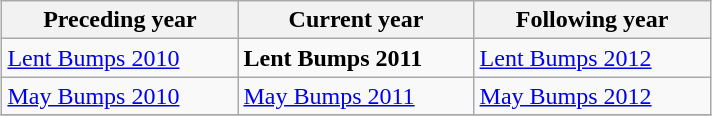<table class="wikitable" style="margin: 1em auto;">
<tr>
<th width=150>Preceding year</th>
<th width=150>Current year</th>
<th width=150>Following year</th>
</tr>
<tr>
<td><a href='#'>Lent Bumps 2010</a></td>
<td><strong>Lent Bumps 2011</strong></td>
<td><a href='#'>Lent Bumps 2012</a></td>
</tr>
<tr>
<td><a href='#'>May Bumps 2010</a></td>
<td><a href='#'>May Bumps 2011</a></td>
<td><a href='#'>May Bumps 2012</a></td>
</tr>
<tr>
</tr>
</table>
